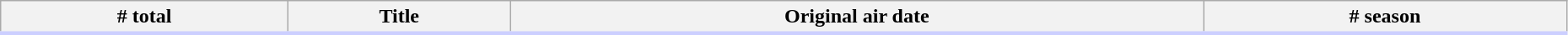<table class="wikitable plainrowheaders" style="width:98%;">
<tr style="border-bottom: 3px solid #cccfff;">
<th># total</th>
<th>Title</th>
<th>Original air date</th>
<th># season<br>







</th>
</tr>
</table>
